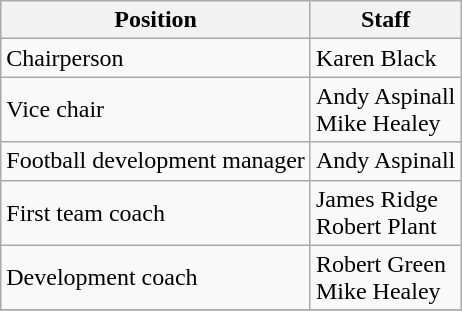<table class="wikitable">
<tr>
<th>Position</th>
<th>Staff</th>
</tr>
<tr>
<td>Chairperson</td>
<td>Karen Black</td>
</tr>
<tr>
<td>Vice chair</td>
<td>Andy Aspinall <br> Mike Healey</td>
</tr>
<tr>
<td>Football development manager</td>
<td>Andy Aspinall</td>
</tr>
<tr>
<td>First team coach</td>
<td>James Ridge <br> Robert Plant</td>
</tr>
<tr>
<td>Development coach</td>
<td>Robert Green <br> Mike Healey</td>
</tr>
<tr>
</tr>
</table>
